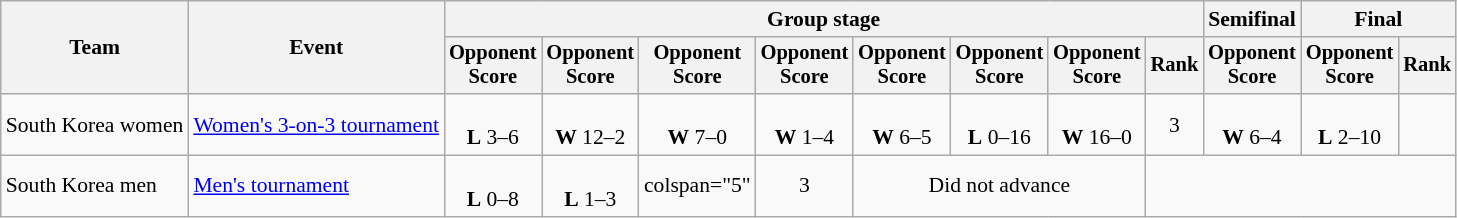<table class="wikitable" style="font-size:90%">
<tr>
<th rowspan=2>Team</th>
<th rowspan=2>Event</th>
<th colspan=8>Group stage</th>
<th>Semifinal</th>
<th colspan=2>Final</th>
</tr>
<tr style="font-size:95%">
<th>Opponent<br>Score</th>
<th>Opponent<br>Score</th>
<th>Opponent<br>Score</th>
<th>Opponent<br>Score</th>
<th>Opponent<br>Score</th>
<th>Opponent<br>Score</th>
<th>Opponent<br>Score</th>
<th>Rank</th>
<th>Opponent<br>Score</th>
<th>Opponent<br>Score</th>
<th>Rank</th>
</tr>
<tr align=center>
<td align=left>South Korea women</td>
<td align=left><a href='#'>Women's 3-on-3 tournament</a></td>
<td><br><strong>L</strong> 3–6</td>
<td><br><strong>W</strong> 12–2</td>
<td><br><strong>W</strong> 7–0</td>
<td><br><strong>W</strong> 1–4</td>
<td><br><strong>W</strong> 6–5 </td>
<td><br><strong>L</strong> 0–16</td>
<td><br><strong>W</strong> 16–0</td>
<td>3</td>
<td><br><strong>W</strong> 6–4</td>
<td><br><strong>L</strong> 2–10</td>
<td></td>
</tr>
<tr align=center>
<td align=left>South Korea men</td>
<td align=left><a href='#'>Men's tournament</a></td>
<td><br><strong>L</strong> 0–8</td>
<td><br><strong>L</strong> 1–3</td>
<td>colspan="5" </td>
<td>3</td>
<td colspan=3>Did not advance</td>
</tr>
</table>
